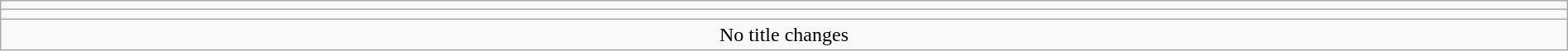<table class="wikitable" style="text-align:center; width:100%;">
<tr>
<td colspan=5></td>
</tr>
<tr>
<td colspan=5><strong></strong></td>
</tr>
<tr>
<td colspan="5">No title changes</td>
</tr>
</table>
